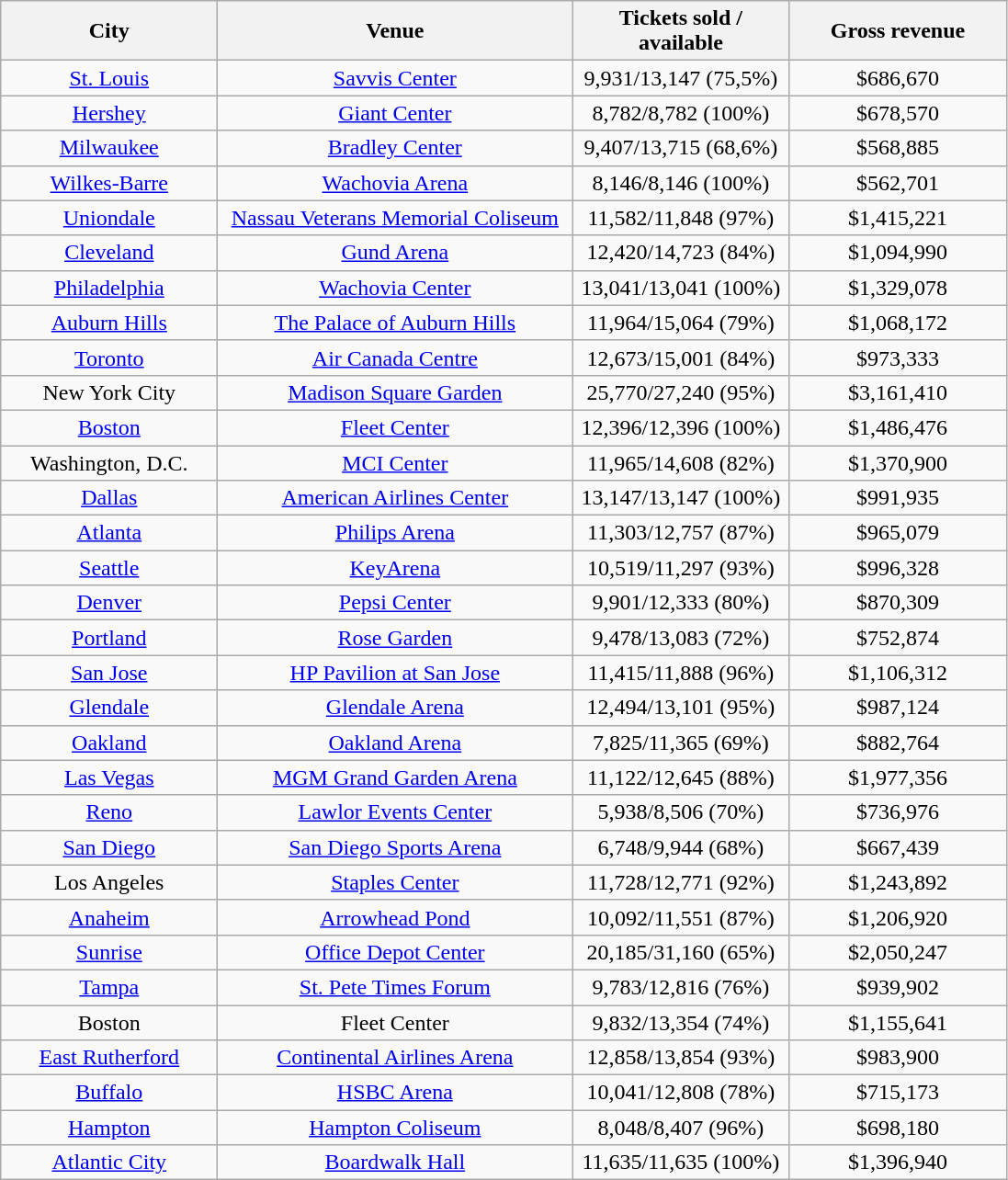<table class="wikitable" style="text-align:center;">
<tr>
<th width="150">City</th>
<th width="250">Venue</th>
<th width="150">Tickets sold / available</th>
<th width="150">Gross revenue</th>
</tr>
<tr>
<td><a href='#'>St. Louis</a></td>
<td><a href='#'>Savvis Center</a></td>
<td>9,931/13,147 (75,5%)</td>
<td>$686,670</td>
</tr>
<tr>
<td><a href='#'>Hershey</a></td>
<td><a href='#'>Giant Center</a></td>
<td>8,782/8,782 (100%)</td>
<td>$678,570</td>
</tr>
<tr>
<td><a href='#'>Milwaukee</a></td>
<td><a href='#'>Bradley Center</a></td>
<td>9,407/13,715 (68,6%)</td>
<td>$568,885</td>
</tr>
<tr>
<td><a href='#'>Wilkes-Barre</a></td>
<td><a href='#'>Wachovia Arena</a></td>
<td>8,146/8,146 (100%)</td>
<td>$562,701</td>
</tr>
<tr>
<td><a href='#'>Uniondale</a></td>
<td><a href='#'>Nassau Veterans Memorial Coliseum</a></td>
<td>11,582/11,848 (97%)</td>
<td>$1,415,221</td>
</tr>
<tr>
<td><a href='#'>Cleveland</a></td>
<td><a href='#'>Gund Arena</a></td>
<td>12,420/14,723 (84%)</td>
<td>$1,094,990</td>
</tr>
<tr>
<td><a href='#'>Philadelphia</a></td>
<td><a href='#'>Wachovia Center</a></td>
<td>13,041/13,041 (100%)</td>
<td>$1,329,078</td>
</tr>
<tr>
<td><a href='#'>Auburn Hills</a></td>
<td><a href='#'>The Palace of Auburn Hills</a></td>
<td>11,964/15,064 (79%)</td>
<td>$1,068,172</td>
</tr>
<tr>
<td><a href='#'>Toronto</a></td>
<td><a href='#'>Air Canada Centre</a></td>
<td>12,673/15,001 (84%)</td>
<td>$973,333</td>
</tr>
<tr>
<td>New York City</td>
<td><a href='#'>Madison Square Garden</a></td>
<td>25,770/27,240 (95%)</td>
<td>$3,161,410</td>
</tr>
<tr>
<td><a href='#'>Boston</a></td>
<td><a href='#'>Fleet Center</a></td>
<td>12,396/12,396 (100%)</td>
<td>$1,486,476</td>
</tr>
<tr>
<td>Washington, D.C.</td>
<td><a href='#'>MCI Center</a></td>
<td>11,965/14,608 (82%)</td>
<td>$1,370,900</td>
</tr>
<tr>
<td><a href='#'>Dallas</a></td>
<td><a href='#'>American Airlines Center</a></td>
<td>13,147/13,147 (100%)</td>
<td>$991,935</td>
</tr>
<tr>
<td><a href='#'>Atlanta</a></td>
<td><a href='#'>Philips Arena</a></td>
<td>11,303/12,757 (87%)</td>
<td>$965,079</td>
</tr>
<tr>
<td><a href='#'>Seattle</a></td>
<td><a href='#'>KeyArena</a></td>
<td>10,519/11,297 (93%)</td>
<td>$996,328</td>
</tr>
<tr>
<td><a href='#'>Denver</a></td>
<td><a href='#'>Pepsi Center</a></td>
<td>9,901/12,333 (80%)</td>
<td>$870,309</td>
</tr>
<tr>
<td><a href='#'>Portland</a></td>
<td><a href='#'>Rose Garden</a></td>
<td>9,478/13,083 (72%)</td>
<td>$752,874</td>
</tr>
<tr>
<td><a href='#'>San Jose</a></td>
<td><a href='#'>HP Pavilion at San Jose</a></td>
<td>11,415/11,888 (96%)</td>
<td>$1,106,312</td>
</tr>
<tr>
<td><a href='#'>Glendale</a></td>
<td><a href='#'>Glendale Arena</a></td>
<td>12,494/13,101 (95%)</td>
<td>$987,124</td>
</tr>
<tr>
<td><a href='#'>Oakland</a></td>
<td><a href='#'>Oakland Arena</a></td>
<td>7,825/11,365 (69%)</td>
<td>$882,764</td>
</tr>
<tr>
<td><a href='#'>Las Vegas</a></td>
<td><a href='#'>MGM Grand Garden Arena</a></td>
<td>11,122/12,645 (88%)</td>
<td>$1,977,356</td>
</tr>
<tr>
<td><a href='#'>Reno</a></td>
<td><a href='#'>Lawlor Events Center</a></td>
<td>5,938/8,506 (70%)</td>
<td>$736,976</td>
</tr>
<tr>
<td><a href='#'>San Diego</a></td>
<td><a href='#'>San Diego Sports Arena</a></td>
<td>6,748/9,944 (68%)</td>
<td>$667,439</td>
</tr>
<tr>
<td>Los Angeles</td>
<td><a href='#'>Staples Center</a></td>
<td>11,728/12,771 (92%)</td>
<td>$1,243,892</td>
</tr>
<tr>
<td><a href='#'>Anaheim</a></td>
<td><a href='#'>Arrowhead Pond</a></td>
<td>10,092/11,551 (87%)</td>
<td>$1,206,920</td>
</tr>
<tr>
<td><a href='#'>Sunrise</a></td>
<td><a href='#'>Office Depot Center</a></td>
<td>20,185/31,160 (65%)</td>
<td>$2,050,247</td>
</tr>
<tr>
<td><a href='#'>Tampa</a></td>
<td><a href='#'>St. Pete Times Forum</a></td>
<td>9,783/12,816 (76%)</td>
<td>$939,902</td>
</tr>
<tr>
<td>Boston</td>
<td>Fleet Center</td>
<td>9,832/13,354 (74%)</td>
<td>$1,155,641</td>
</tr>
<tr>
<td><a href='#'>East Rutherford</a></td>
<td><a href='#'>Continental Airlines Arena</a></td>
<td>12,858/13,854 (93%)</td>
<td>$983,900</td>
</tr>
<tr>
<td><a href='#'>Buffalo</a></td>
<td><a href='#'>HSBC Arena</a></td>
<td>10,041/12,808 (78%)</td>
<td>$715,173</td>
</tr>
<tr>
<td><a href='#'>Hampton</a></td>
<td><a href='#'>Hampton Coliseum</a></td>
<td>8,048/8,407 (96%)</td>
<td>$698,180</td>
</tr>
<tr>
<td><a href='#'>Atlantic City</a></td>
<td><a href='#'>Boardwalk Hall</a></td>
<td>11,635/11,635 (100%)</td>
<td>$1,396,940</td>
</tr>
</table>
